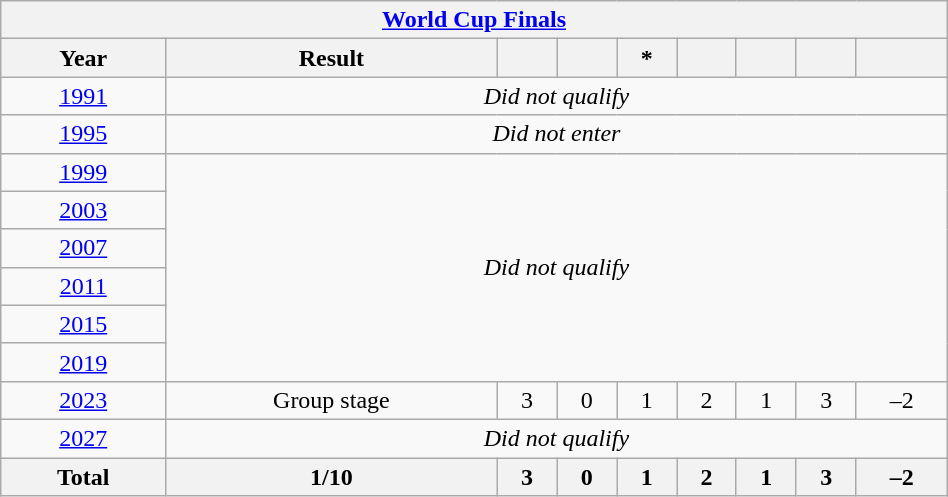<table class="wikitable" style="text-align: center; width:50%;">
<tr>
<th colspan=10><a href='#'>World Cup Finals</a></th>
</tr>
<tr>
<th>Year</th>
<th>Result</th>
<th></th>
<th></th>
<th>*</th>
<th></th>
<th></th>
<th></th>
<th></th>
</tr>
<tr>
<td> <a href='#'>1991</a></td>
<td colspan=8><em>Did not qualify</em></td>
</tr>
<tr>
<td> <a href='#'>1995</a></td>
<td colspan=8><em>Did not enter</em></td>
</tr>
<tr>
<td> <a href='#'>1999</a></td>
<td colspan=8 rowspan=6><em>Did not qualify</em></td>
</tr>
<tr>
<td> <a href='#'>2003</a></td>
</tr>
<tr>
<td> <a href='#'>2007</a></td>
</tr>
<tr>
<td> <a href='#'>2011</a></td>
</tr>
<tr>
<td> <a href='#'>2015</a></td>
</tr>
<tr>
<td> <a href='#'>2019</a></td>
</tr>
<tr>
<td>  <a href='#'>2023</a></td>
<td>Group stage</td>
<td>3</td>
<td>0</td>
<td>1</td>
<td>2</td>
<td>1</td>
<td>3</td>
<td>–2</td>
</tr>
<tr>
<td> <a href='#'>2027</a></td>
<td colspan=8><em>Did not qualify</em></td>
</tr>
<tr>
<th>Total</th>
<th>1/10</th>
<th>3</th>
<th>0</th>
<th>1</th>
<th>2</th>
<th>1</th>
<th>3</th>
<th>–2</th>
</tr>
</table>
